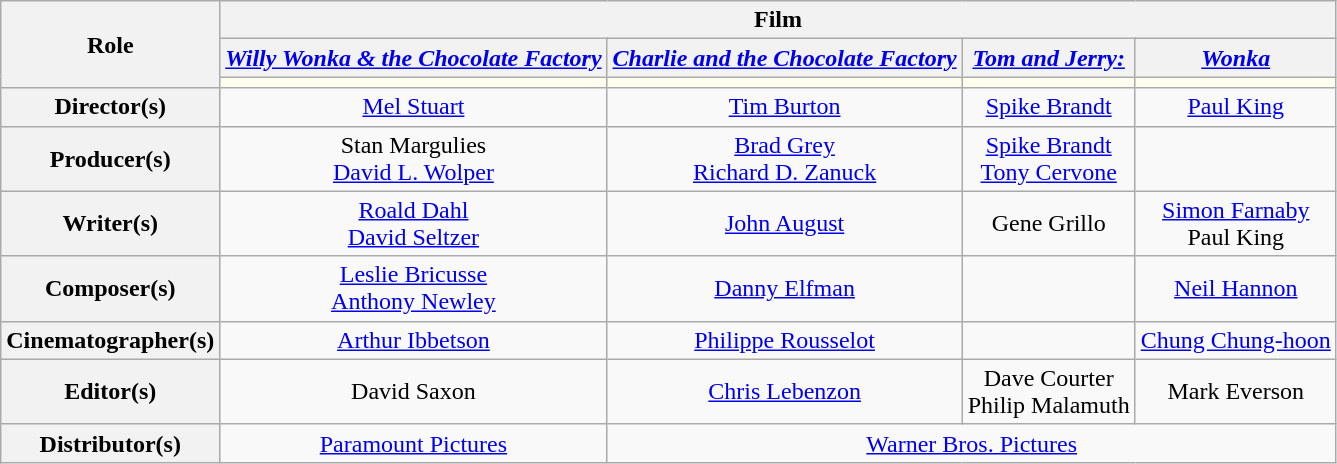<table class="wikitable" style="text-align:center;">
<tr>
<th rowspan="3">Role</th>
<th colspan="4">Film</th>
</tr>
<tr>
<th><em><a href='#'>Willy Wonka & the Chocolate Factory</a></em></th>
<th><em><a href='#'>Charlie and the Chocolate Factory</a></em></th>
<th><em><a href='#'>Tom and Jerry:<br></a></em></th>
<th><em><a href='#'>Wonka</a></em></th>
</tr>
<tr>
<th style="background:ivory;"></th>
<th style="background:ivory;"></th>
<th style="background:ivory;"></th>
<th style="background:ivory;"></th>
</tr>
<tr>
<th>Director(s)</th>
<td><a href='#'>Mel Stuart</a></td>
<td><a href='#'>Tim Burton</a></td>
<td><a href='#'>Spike Brandt</a></td>
<td><a href='#'>Paul King</a></td>
</tr>
<tr>
<th>Producer(s)</th>
<td>Stan Margulies<br><a href='#'>David L. Wolper</a></td>
<td><a href='#'>Brad Grey</a><br><a href='#'>Richard D. Zanuck</a></td>
<td><a href='#'>Spike Brandt<br>Tony Cervone</a></td>
<td></td>
</tr>
<tr>
<th>Writer(s)</th>
<td><a href='#'>Roald Dahl</a><br><a href='#'>David Seltzer</a></td>
<td><a href='#'>John August</a></td>
<td>Gene Grillo</td>
<td><a href='#'>Simon Farnaby</a><br>Paul King</td>
</tr>
<tr>
<th>Composer(s)</th>
<td><a href='#'>Leslie Bricusse</a><br><a href='#'>Anthony Newley</a></td>
<td><a href='#'>Danny Elfman</a></td>
<td></td>
<td><a href='#'>Neil Hannon</a></td>
</tr>
<tr>
<th>Cinematographer(s)</th>
<td><a href='#'>Arthur Ibbetson</a></td>
<td><a href='#'>Philippe Rousselot</a></td>
<td></td>
<td><a href='#'>Chung Chung-hoon</a></td>
</tr>
<tr>
<th>Editor(s)</th>
<td>David Saxon</td>
<td><a href='#'>Chris Lebenzon</a></td>
<td>Dave Courter<br>Philip Malamuth</td>
<td>Mark Everson</td>
</tr>
<tr>
<th>Distributor(s)</th>
<td><a href='#'>Paramount Pictures</a></td>
<td colspan="3"><a href='#'>Warner Bros. Pictures</a></td>
</tr>
</table>
